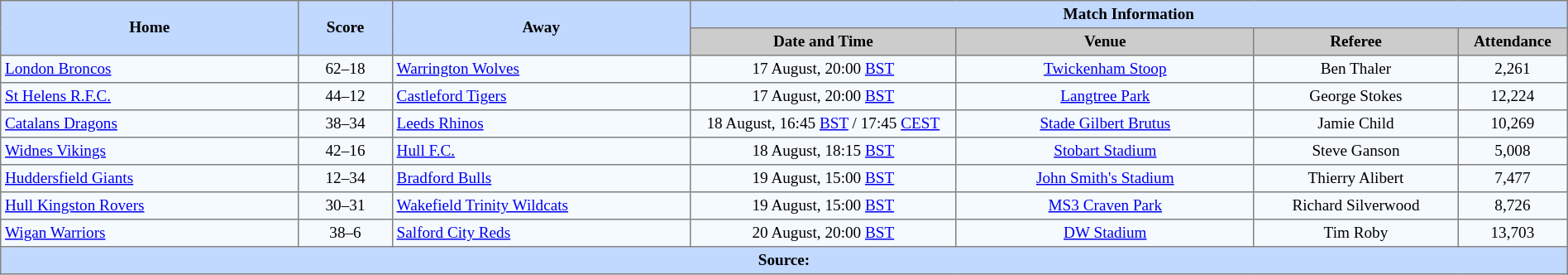<table border=1 style="border-collapse:collapse; font-size:80%; text-align:center;" cellpadding=3 cellspacing=0 width=100%>
<tr bgcolor=#C1D8FF>
<th rowspan=2 width=19%>Home</th>
<th rowspan=2 width=6%>Score</th>
<th rowspan=2 width=19%>Away</th>
<th colspan=6>Match Information</th>
</tr>
<tr bgcolor=#CCCCCC>
<th width=17%>Date and Time</th>
<th width=19%>Venue</th>
<th width=13%>Referee</th>
<th width=7%>Attendance</th>
</tr>
<tr bgcolor=#F5FAFF>
<td align=left> <a href='#'>London Broncos</a></td>
<td>62–18</td>
<td align=left> <a href='#'>Warrington Wolves</a></td>
<td>17 August, 20:00 <a href='#'>BST</a></td>
<td><a href='#'>Twickenham Stoop</a></td>
<td>Ben Thaler</td>
<td>2,261</td>
</tr>
<tr bgcolor=#F5FAFF>
<td align=left> <a href='#'>St Helens R.F.C.</a></td>
<td>44–12</td>
<td align=left> <a href='#'>Castleford Tigers</a></td>
<td>17 August, 20:00 <a href='#'>BST</a></td>
<td><a href='#'>Langtree Park</a></td>
<td>George Stokes</td>
<td>12,224</td>
</tr>
<tr bgcolor=#F5FAFF>
<td align=left> <a href='#'>Catalans Dragons</a></td>
<td>38–34</td>
<td align=left> <a href='#'>Leeds Rhinos</a></td>
<td>18 August, 16:45 <a href='#'>BST</a> / 17:45 <a href='#'>CEST</a></td>
<td><a href='#'>Stade Gilbert Brutus</a></td>
<td>Jamie Child</td>
<td>10,269</td>
</tr>
<tr bgcolor=#F5FAFF>
<td align=left> <a href='#'>Widnes Vikings</a></td>
<td>42–16</td>
<td align=left> <a href='#'>Hull F.C.</a></td>
<td>18 August, 18:15 <a href='#'>BST</a></td>
<td><a href='#'>Stobart Stadium</a></td>
<td>Steve Ganson</td>
<td>5,008</td>
</tr>
<tr bgcolor=#F5FAFF>
<td align=left> <a href='#'>Huddersfield Giants</a></td>
<td>12–34</td>
<td align=left> <a href='#'>Bradford Bulls</a></td>
<td>19 August, 15:00 <a href='#'>BST</a></td>
<td><a href='#'>John Smith's Stadium</a></td>
<td>Thierry Alibert</td>
<td>7,477</td>
</tr>
<tr bgcolor=#F5FAFF>
<td align=left> <a href='#'>Hull Kingston Rovers</a></td>
<td>30–31</td>
<td align=left> <a href='#'>Wakefield Trinity Wildcats</a></td>
<td>19 August, 15:00 <a href='#'>BST</a></td>
<td><a href='#'>MS3 Craven Park</a></td>
<td>Richard Silverwood</td>
<td>8,726</td>
</tr>
<tr bgcolor=#F5FAFF>
<td align=left> <a href='#'>Wigan Warriors</a></td>
<td>38–6</td>
<td align=left> <a href='#'>Salford City Reds</a></td>
<td>20 August, 20:00 <a href='#'>BST</a></td>
<td><a href='#'>DW Stadium</a></td>
<td>Tim Roby</td>
<td>13,703</td>
</tr>
<tr bgcolor=#C1D8FF>
<th colspan=12>Source:</th>
</tr>
</table>
